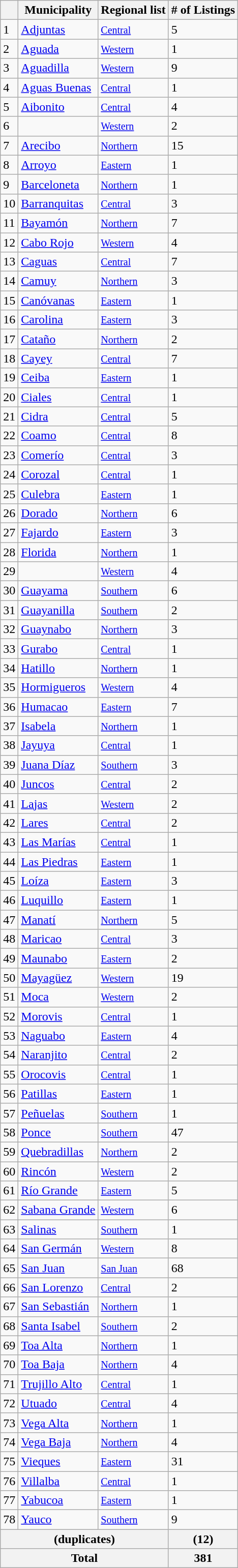<table class="wikitable sortable">
<tr>
<th></th>
<th><strong>Municipality</strong></th>
<th><strong>Regional list</strong></th>
<th><strong># of Listings</strong></th>
</tr>
<tr ->
<td>1</td>
<td><a href='#'>Adjuntas</a></td>
<td><small><a href='#'>Central</a></small></td>
<td>5</td>
</tr>
<tr>
<td>2</td>
<td><a href='#'>Aguada</a></td>
<td><small><a href='#'>Western</a></small></td>
<td>1</td>
</tr>
<tr>
<td>3</td>
<td><a href='#'>Aguadilla</a></td>
<td><small><a href='#'>Western</a></small></td>
<td>9</td>
</tr>
<tr>
<td>4</td>
<td><a href='#'>Aguas Buenas</a></td>
<td><small><a href='#'>Central</a></small></td>
<td>1</td>
</tr>
<tr>
<td>5</td>
<td><a href='#'>Aibonito</a></td>
<td><small><a href='#'>Central</a></small></td>
<td>4</td>
</tr>
<tr>
<td>6</td>
<td></td>
<td><small><a href='#'>Western</a></small></td>
<td>2</td>
</tr>
<tr>
<td>7</td>
<td><a href='#'>Arecibo</a></td>
<td><small><a href='#'>Northern</a></small></td>
<td>15</td>
</tr>
<tr>
<td>8</td>
<td><a href='#'>Arroyo</a></td>
<td><small><a href='#'>Eastern</a></small></td>
<td>1</td>
</tr>
<tr>
<td>9</td>
<td><a href='#'>Barceloneta</a></td>
<td><small><a href='#'>Northern</a></small></td>
<td>1</td>
</tr>
<tr>
<td>10</td>
<td><a href='#'>Barranquitas</a></td>
<td><small><a href='#'>Central</a></small></td>
<td>3</td>
</tr>
<tr>
<td>11</td>
<td><a href='#'>Bayamón</a></td>
<td><small><a href='#'>Northern</a></small></td>
<td>7</td>
</tr>
<tr>
<td>12</td>
<td><a href='#'>Cabo Rojo</a></td>
<td><small><a href='#'>Western</a></small></td>
<td>4</td>
</tr>
<tr>
<td>13</td>
<td><a href='#'>Caguas</a></td>
<td><small><a href='#'>Central</a></small></td>
<td>7</td>
</tr>
<tr>
<td>14</td>
<td><a href='#'>Camuy</a></td>
<td><small><a href='#'>Northern</a></small></td>
<td>3</td>
</tr>
<tr>
<td>15</td>
<td><a href='#'>Canóvanas</a></td>
<td><small><a href='#'>Eastern</a></small></td>
<td>1</td>
</tr>
<tr>
<td>16</td>
<td><a href='#'>Carolina</a></td>
<td><small><a href='#'>Eastern</a></small></td>
<td>3</td>
</tr>
<tr>
<td>17</td>
<td><a href='#'>Cataño</a></td>
<td><small><a href='#'>Northern</a></small></td>
<td>2</td>
</tr>
<tr>
<td>18</td>
<td><a href='#'>Cayey</a></td>
<td><small><a href='#'>Central</a></small></td>
<td>7</td>
</tr>
<tr>
<td>19</td>
<td><a href='#'>Ceiba</a></td>
<td><small><a href='#'>Eastern</a></small></td>
<td>1</td>
</tr>
<tr>
<td>20</td>
<td><a href='#'>Ciales</a></td>
<td><small><a href='#'>Central</a></small></td>
<td>1</td>
</tr>
<tr>
<td>21</td>
<td><a href='#'>Cidra</a></td>
<td><small><a href='#'>Central</a></small></td>
<td>5</td>
</tr>
<tr>
<td>22</td>
<td><a href='#'>Coamo</a></td>
<td><small><a href='#'>Central</a></small></td>
<td>8</td>
</tr>
<tr>
<td>23</td>
<td><a href='#'>Comerío</a></td>
<td><small><a href='#'>Central</a></small></td>
<td>3</td>
</tr>
<tr>
<td>24</td>
<td><a href='#'>Corozal</a></td>
<td><small><a href='#'>Central</a></small></td>
<td>1</td>
</tr>
<tr>
<td>25</td>
<td><a href='#'>Culebra</a></td>
<td><small><a href='#'>Eastern</a></small></td>
<td>1</td>
</tr>
<tr>
<td>26</td>
<td><a href='#'>Dorado</a></td>
<td><small><a href='#'>Northern</a></small></td>
<td>6</td>
</tr>
<tr>
<td>27</td>
<td><a href='#'>Fajardo</a></td>
<td><small><a href='#'>Eastern</a></small></td>
<td>3</td>
</tr>
<tr>
<td>28</td>
<td><a href='#'>Florida</a></td>
<td><small><a href='#'>Northern</a></small></td>
<td>1</td>
</tr>
<tr>
<td>29</td>
<td></td>
<td><small><a href='#'>Western</a></small></td>
<td>4</td>
</tr>
<tr>
<td>30</td>
<td><a href='#'>Guayama</a></td>
<td><small><a href='#'>Southern</a></small></td>
<td>6</td>
</tr>
<tr>
<td>31</td>
<td><a href='#'>Guayanilla</a></td>
<td><small><a href='#'>Southern</a></small></td>
<td>2</td>
</tr>
<tr>
<td>32</td>
<td><a href='#'>Guaynabo</a></td>
<td><small><a href='#'>Northern</a></small></td>
<td>3</td>
</tr>
<tr>
<td>33</td>
<td><a href='#'>Gurabo</a></td>
<td><small><a href='#'>Central</a></small></td>
<td>1</td>
</tr>
<tr>
<td>34</td>
<td><a href='#'>Hatillo</a></td>
<td><small><a href='#'>Northern</a></small></td>
<td>1</td>
</tr>
<tr>
<td>35</td>
<td><a href='#'>Hormigueros</a></td>
<td><small><a href='#'>Western</a></small></td>
<td>4</td>
</tr>
<tr>
<td>36</td>
<td><a href='#'>Humacao</a></td>
<td><small><a href='#'>Eastern</a></small></td>
<td>7</td>
</tr>
<tr>
<td>37</td>
<td><a href='#'>Isabela</a></td>
<td><small><a href='#'>Northern</a></small></td>
<td>1</td>
</tr>
<tr>
<td>38</td>
<td><a href='#'>Jayuya</a></td>
<td><small><a href='#'>Central</a></small></td>
<td>1</td>
</tr>
<tr>
<td>39</td>
<td><a href='#'>Juana Díaz</a></td>
<td><small><a href='#'>Southern</a></small></td>
<td>3</td>
</tr>
<tr>
<td>40</td>
<td><a href='#'>Juncos</a></td>
<td><small><a href='#'>Central</a></small></td>
<td>2</td>
</tr>
<tr>
<td>41</td>
<td><a href='#'>Lajas</a></td>
<td><small><a href='#'>Western</a></small></td>
<td>2</td>
</tr>
<tr>
<td>42</td>
<td><a href='#'>Lares</a></td>
<td><small><a href='#'>Central</a></small></td>
<td>2</td>
</tr>
<tr>
<td>43</td>
<td><a href='#'>Las Marías</a></td>
<td><small><a href='#'>Central</a></small></td>
<td>1</td>
</tr>
<tr>
<td>44</td>
<td><a href='#'>Las Piedras</a></td>
<td><small><a href='#'>Eastern</a></small></td>
<td>1</td>
</tr>
<tr>
<td>45</td>
<td><a href='#'>Loíza</a></td>
<td><small><a href='#'>Eastern</a></small></td>
<td>3</td>
</tr>
<tr>
<td>46</td>
<td><a href='#'>Luquillo</a></td>
<td><small><a href='#'>Eastern</a></small></td>
<td>1</td>
</tr>
<tr>
<td>47</td>
<td><a href='#'>Manatí</a></td>
<td><small><a href='#'>Northern</a></small></td>
<td>5</td>
</tr>
<tr>
<td>48</td>
<td><a href='#'>Maricao</a></td>
<td><small><a href='#'>Central</a></small></td>
<td>3</td>
</tr>
<tr>
<td>49</td>
<td><a href='#'>Maunabo</a></td>
<td><small><a href='#'>Eastern</a></small></td>
<td>2</td>
</tr>
<tr>
<td>50</td>
<td><a href='#'>Mayagüez</a></td>
<td><small><a href='#'>Western</a></small></td>
<td>19</td>
</tr>
<tr>
<td>51</td>
<td><a href='#'>Moca</a></td>
<td><small><a href='#'>Western</a></small></td>
<td>2</td>
</tr>
<tr>
<td>52</td>
<td><a href='#'>Morovis</a></td>
<td><small><a href='#'>Central</a></small></td>
<td>1</td>
</tr>
<tr>
<td>53</td>
<td><a href='#'>Naguabo</a></td>
<td><small><a href='#'>Eastern</a></small></td>
<td>4</td>
</tr>
<tr>
<td>54</td>
<td><a href='#'>Naranjito</a></td>
<td><small><a href='#'>Central</a></small></td>
<td>2</td>
</tr>
<tr>
<td>55</td>
<td><a href='#'>Orocovis</a></td>
<td><small><a href='#'>Central</a></small></td>
<td>1</td>
</tr>
<tr>
<td>56</td>
<td><a href='#'>Patillas</a></td>
<td><small><a href='#'>Eastern</a></small></td>
<td>1</td>
</tr>
<tr>
<td>57</td>
<td><a href='#'>Peñuelas</a></td>
<td><small><a href='#'>Southern</a></small></td>
<td>1</td>
</tr>
<tr>
<td>58</td>
<td><a href='#'>Ponce</a></td>
<td><small><a href='#'>Southern</a></small></td>
<td>47</td>
</tr>
<tr>
<td>59</td>
<td><a href='#'>Quebradillas</a></td>
<td><small><a href='#'>Northern</a></small></td>
<td>2</td>
</tr>
<tr>
<td>60</td>
<td><a href='#'>Rincón</a></td>
<td><small><a href='#'>Western</a></small></td>
<td>2</td>
</tr>
<tr>
<td>61</td>
<td><a href='#'>Río Grande</a></td>
<td><small><a href='#'>Eastern</a></small></td>
<td>5</td>
</tr>
<tr>
<td>62</td>
<td><a href='#'>Sabana Grande</a></td>
<td><small><a href='#'>Western</a></small></td>
<td>6</td>
</tr>
<tr>
<td>63</td>
<td><a href='#'>Salinas</a></td>
<td><small><a href='#'>Southern</a></small></td>
<td>1</td>
</tr>
<tr>
<td>64</td>
<td><a href='#'>San Germán</a></td>
<td><small><a href='#'>Western</a></small></td>
<td>8</td>
</tr>
<tr>
<td>65</td>
<td><a href='#'>San Juan</a></td>
<td><small><a href='#'>San Juan</a></small></td>
<td>68</td>
</tr>
<tr>
<td>66</td>
<td><a href='#'>San Lorenzo</a></td>
<td><small><a href='#'>Central</a></small></td>
<td>2</td>
</tr>
<tr>
<td>67</td>
<td><a href='#'>San Sebastián</a></td>
<td><small><a href='#'>Northern</a></small></td>
<td>1</td>
</tr>
<tr>
<td>68</td>
<td><a href='#'>Santa Isabel</a></td>
<td><small><a href='#'>Southern</a></small></td>
<td>2</td>
</tr>
<tr>
<td>69</td>
<td><a href='#'>Toa Alta</a></td>
<td><small><a href='#'>Northern</a></small></td>
<td>1</td>
</tr>
<tr>
<td>70</td>
<td><a href='#'>Toa Baja</a></td>
<td><small><a href='#'>Northern</a></small></td>
<td>4</td>
</tr>
<tr>
<td>71</td>
<td><a href='#'>Trujillo Alto</a></td>
<td><small><a href='#'>Central</a></small></td>
<td>1</td>
</tr>
<tr>
<td>72</td>
<td><a href='#'>Utuado</a></td>
<td><small><a href='#'>Central</a></small></td>
<td>4</td>
</tr>
<tr>
<td>73</td>
<td><a href='#'>Vega Alta</a></td>
<td><small><a href='#'>Northern</a></small></td>
<td>1</td>
</tr>
<tr>
<td>74</td>
<td><a href='#'>Vega Baja</a></td>
<td><small><a href='#'>Northern</a></small></td>
<td>4</td>
</tr>
<tr>
<td>75</td>
<td><a href='#'>Vieques</a></td>
<td><small><a href='#'>Eastern</a></small></td>
<td>31</td>
</tr>
<tr>
<td>76</td>
<td><a href='#'>Villalba</a></td>
<td><small><a href='#'>Central</a></small></td>
<td>1</td>
</tr>
<tr>
<td>77</td>
<td><a href='#'>Yabucoa</a></td>
<td><small><a href='#'>Eastern</a></small></td>
<td>1</td>
</tr>
<tr>
<td>78</td>
<td><a href='#'>Yauco</a></td>
<td><small><a href='#'>Southern</a></small></td>
<td>9</td>
</tr>
<tr class="sortbottom">
<th colspan="3">(duplicates)</th>
<th>(12)</th>
</tr>
<tr class="sortbottom">
<th colspan="3">Total</th>
<th>381</th>
</tr>
</table>
